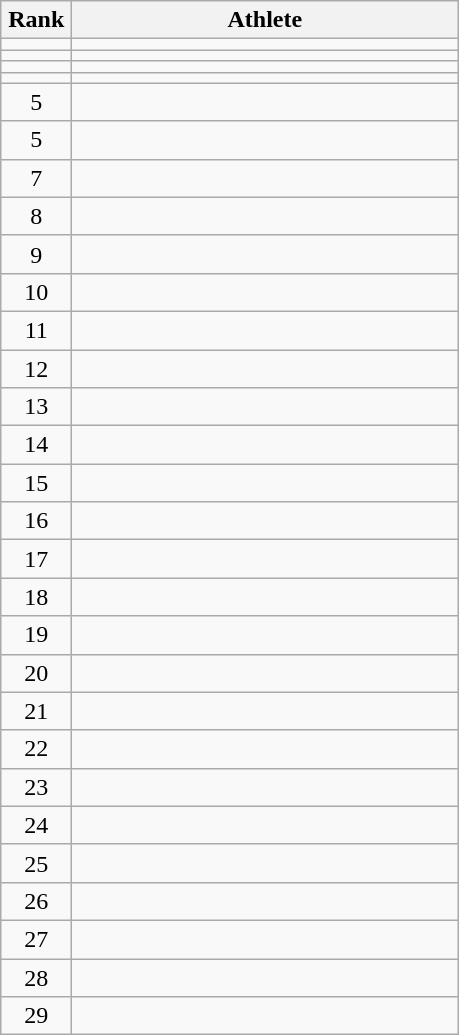<table class="wikitable" style="text-align: center;">
<tr>
<th width=40>Rank</th>
<th width=250>Athlete</th>
</tr>
<tr>
<td></td>
<td align="left"></td>
</tr>
<tr>
<td></td>
<td align="left"></td>
</tr>
<tr>
<td></td>
<td align="left"></td>
</tr>
<tr>
<td></td>
<td align="left"></td>
</tr>
<tr>
<td>5</td>
<td align="left"></td>
</tr>
<tr>
<td>5</td>
<td align="left"></td>
</tr>
<tr>
<td>7</td>
<td align="left"></td>
</tr>
<tr>
<td>8</td>
<td align="left"></td>
</tr>
<tr>
<td>9</td>
<td align="left"></td>
</tr>
<tr>
<td>10</td>
<td align="left"></td>
</tr>
<tr>
<td>11</td>
<td align="left"></td>
</tr>
<tr>
<td>12</td>
<td align="left"></td>
</tr>
<tr>
<td>13</td>
<td align="left"></td>
</tr>
<tr>
<td>14</td>
<td align="left"></td>
</tr>
<tr>
<td>15</td>
<td align="left"></td>
</tr>
<tr>
<td>16</td>
<td align="left"></td>
</tr>
<tr>
<td>17</td>
<td align="left"></td>
</tr>
<tr>
<td>18</td>
<td align="left"></td>
</tr>
<tr>
<td>19</td>
<td align="left"></td>
</tr>
<tr>
<td>20</td>
<td align="left"></td>
</tr>
<tr>
<td>21</td>
<td align="left"></td>
</tr>
<tr>
<td>22</td>
<td align="left"></td>
</tr>
<tr>
<td>23</td>
<td align="left"></td>
</tr>
<tr>
<td>24</td>
<td align="left"></td>
</tr>
<tr>
<td>25</td>
<td align="left"></td>
</tr>
<tr>
<td>26</td>
<td align="left"></td>
</tr>
<tr>
<td>27</td>
<td align="left"></td>
</tr>
<tr>
<td>28</td>
<td align="left"></td>
</tr>
<tr>
<td>29</td>
<td align="left"></td>
</tr>
</table>
